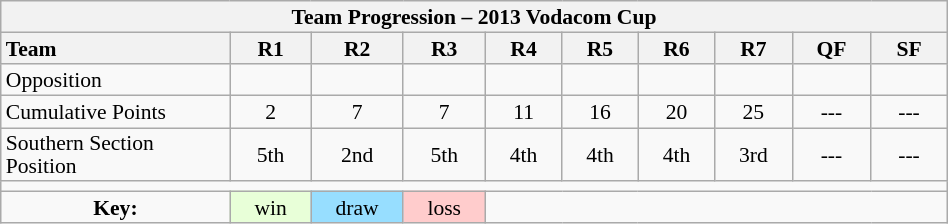<table class="wikitable collapsible" style="text-align:center; line-height:100%; width:50%; font-size:90%">
<tr>
<th colspan=100%>Team Progression – 2013 Vodacom Cup</th>
</tr>
<tr>
<th style="text-align:left; width:12%;">Team</th>
<th style="width:4%;">R1</th>
<th style="width:4%;">R2</th>
<th style="width:4%;">R3</th>
<th style="width:4%;">R4</th>
<th style="width:4%;">R5</th>
<th style="width:4%;">R6</th>
<th style="width:4%;">R7</th>
<th style="width:4%;">QF</th>
<th style="width:4%;">SF</th>
</tr>
<tr>
<td align=left>Opposition</td>
<td></td>
<td></td>
<td></td>
<td></td>
<td></td>
<td></td>
<td></td>
<td></td>
<td></td>
</tr>
<tr>
<td align=left>Cumulative Points</td>
<td>2</td>
<td>7</td>
<td>7</td>
<td>11</td>
<td>16</td>
<td>20</td>
<td>25</td>
<td>---</td>
<td>---</td>
</tr>
<tr>
<td align=left>Southern Section Position</td>
<td>5th</td>
<td>2nd</td>
<td>5th</td>
<td>4th</td>
<td>4th</td>
<td>4th</td>
<td>3rd</td>
<td>---</td>
<td>---</td>
</tr>
<tr>
<td colspan="100%" style="text-align:center;"></td>
</tr>
<tr>
<td><strong>Key:</strong></td>
<td style="background:#E8FFD8;">win</td>
<td style="background:#97DEFF;">draw</td>
<td style="background:#FFCCCC;">loss</td>
<td colspan="100%"></td>
</tr>
</table>
